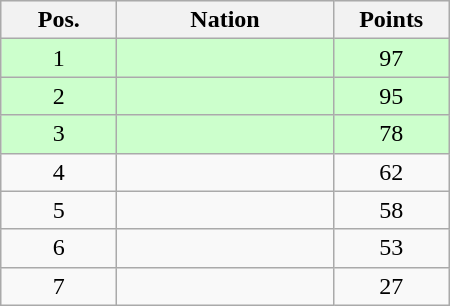<table class="wikitable gauche" cellspacing="1" style="width:300px;">
<tr style="background:#efefef; text-align:center;">
<th style="width:70px;">Pos.</th>
<th>Nation</th>
<th style="width:70px;">Points</th>
</tr>
<tr style="vertical-align:top; text-align:center; background:#ccffcc;">
<td>1</td>
<td style="text-align:left;"></td>
<td>97</td>
</tr>
<tr style="vertical-align:top; text-align:center; background:#ccffcc;">
<td>2</td>
<td style="text-align:left;"></td>
<td>95</td>
</tr>
<tr style="vertical-align:top; text-align:center; background:#ccffcc;">
<td>3</td>
<td style="text-align:left;"></td>
<td>78</td>
</tr>
<tr style="vertical-align:top; text-align:center;">
<td>4</td>
<td style="text-align:left;"></td>
<td>62</td>
</tr>
<tr style="vertical-align:top; text-align:center;">
<td>5</td>
<td style="text-align:left;"></td>
<td>58</td>
</tr>
<tr style="vertical-align:top; text-align:center;">
<td>6</td>
<td style="text-align:left;"></td>
<td>53</td>
</tr>
<tr style="vertical-align:top; text-align:center;">
<td>7</td>
<td style="text-align:left;"></td>
<td>27</td>
</tr>
</table>
